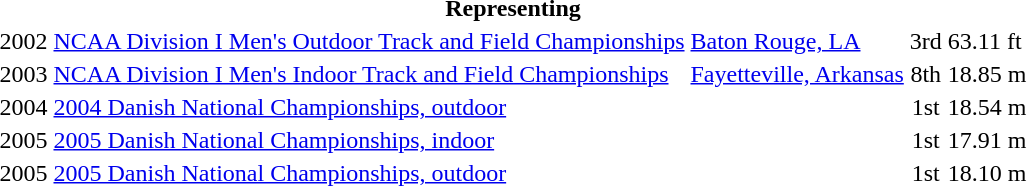<table>
<tr>
<th colspan="5">Representing </th>
</tr>
<tr>
<td>2002</td>
<td><a href='#'>NCAA Division I Men's Outdoor Track and Field Championships</a></td>
<td><a href='#'>Baton Rouge, LA</a></td>
<td align="center">3rd</td>
<td>63.11 ft</td>
</tr>
<tr>
<td>2003</td>
<td><a href='#'>NCAA Division I Men's Indoor Track and Field Championships</a></td>
<td><a href='#'>Fayetteville, Arkansas</a></td>
<td align="center">8th</td>
<td>18.85 m</td>
</tr>
<tr>
<td>2004</td>
<td><a href='#'>2004 Danish National Championships, outdoor</a></td>
<td></td>
<td align="center">1st</td>
<td>18.54 m</td>
</tr>
<tr>
<td>2005</td>
<td><a href='#'>2005 Danish National Championships, indoor</a></td>
<td></td>
<td align="center">1st</td>
<td>17.91 m</td>
</tr>
<tr>
<td>2005</td>
<td><a href='#'>2005 Danish National Championships, outdoor</a></td>
<td></td>
<td align="center">1st</td>
<td>18.10 m</td>
</tr>
</table>
